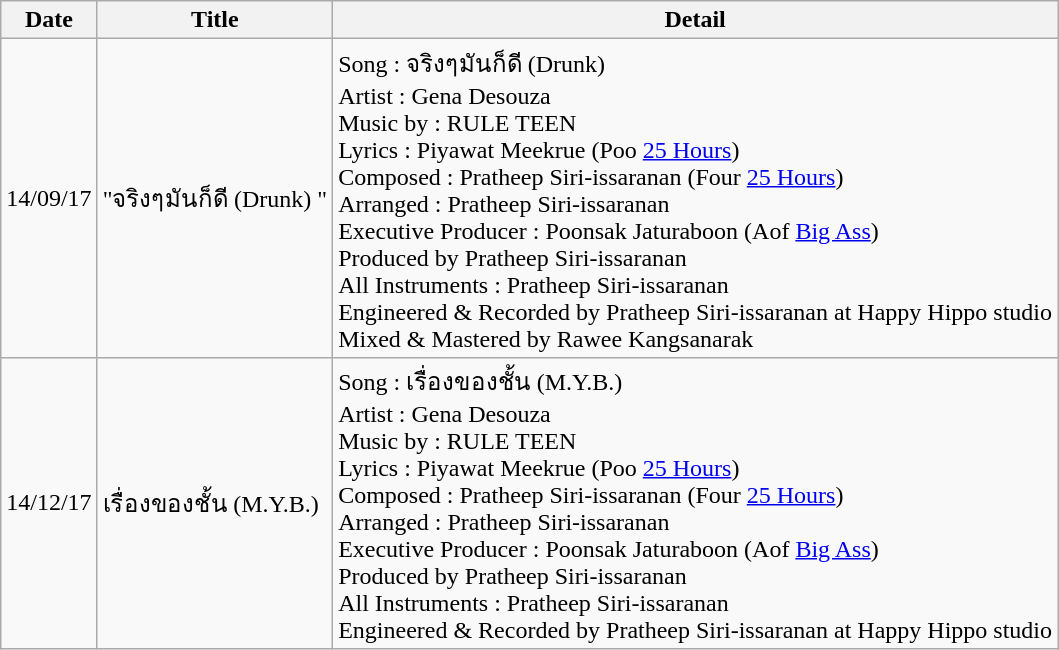<table class="wikitable" style="margin-bottom: 10px;">
<tr>
<th>Date</th>
<th>Title</th>
<th>Detail</th>
</tr>
<tr>
<td>14/09/17</td>
<td>"จริงๆมันก็ดี (Drunk) "</td>
<td>Song : จริงๆมันก็ดี (Drunk)<br>Artist : Gena Desouza <br>Music by : RULE TEEN<br>Lyrics : Piyawat Meekrue (Poo <a href='#'>25 Hours</a>) <br>Composed : Pratheep Siri-issaranan (Four <a href='#'>25 Hours</a>) <br>Arranged : Pratheep Siri-issaranan<br>Executive Producer : Poonsak Jaturaboon (Aof <a href='#'>Big Ass</a>)<br>Produced by Pratheep Siri-issaranan<br>All Instruments : Pratheep Siri-issaranan<br>Engineered & Recorded by Pratheep Siri-issaranan at Happy Hippo studio<br>Mixed & Mastered by Rawee Kangsanarak</td>
</tr>
<tr>
<td rowspan="2">14/12/17</td>
<td>เรื่องของชั้น (M.Y.B.)</td>
<td>Song : เรื่องของชั้น (M.Y.B.)<br>Artist : Gena Desouza<br>Music by : RULE TEEN<br>Lyrics : Piyawat Meekrue (Poo <a href='#'>25 Hours</a>) <br>Composed : Pratheep Siri-issaranan (Four <a href='#'>25 Hours</a>) <br>Arranged : Pratheep Siri-issaranan<br>Executive Producer : Poonsak Jaturaboon (Aof <a href='#'>Big Ass</a>)<br>Produced by Pratheep Siri-issaranan<br>All Instruments : Pratheep Siri-issaranan<br>Engineered & Recorded by Pratheep Siri-issaranan at Happy Hippo studio</td>
</tr>
</table>
